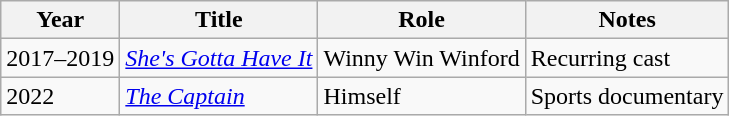<table class="wikitable plainrowheaders sortable" style="margin-right: 0;">
<tr>
<th scope="col">Year</th>
<th scope="col">Title</th>
<th scope="col">Role</th>
<th scope="col" class="unsortable">Notes</th>
</tr>
<tr>
<td>2017–2019</td>
<td><em><a href='#'>She's Gotta Have It</a></em></td>
<td>Winny Win Winford</td>
<td>Recurring cast</td>
</tr>
<tr>
<td>2022</td>
<td><em><a href='#'>The Captain</a></em></td>
<td>Himself</td>
<td>Sports documentary</td>
</tr>
</table>
